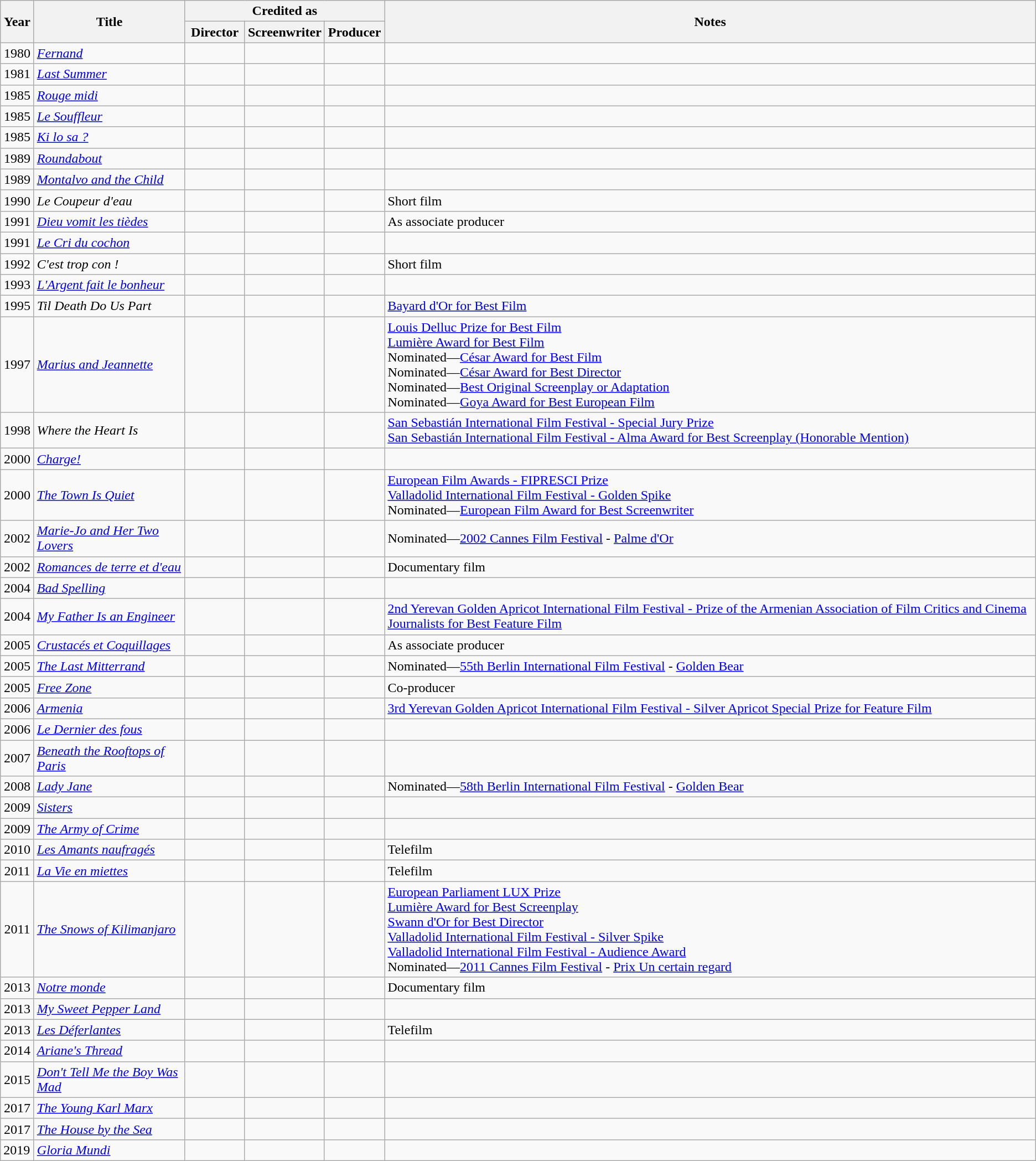<table class="wikitable sortable">
<tr>
<th rowspan=2 width="33">Year</th>
<th rowspan=2>Title</th>
<th colspan=3>Credited as</th>
<th rowspan=2>Notes</th>
</tr>
<tr>
<th width=65>Director</th>
<th width=65>Screenwriter</th>
<th width=65>Producer</th>
</tr>
<tr>
<td align="center">1980</td>
<td align="left"><em><a href='#'>Fernand</a></em></td>
<td></td>
<td></td>
<td></td>
<td></td>
</tr>
<tr>
<td align="center">1981</td>
<td align="left"><em><a href='#'>Last Summer</a></em></td>
<td></td>
<td></td>
<td></td>
<td></td>
</tr>
<tr>
<td align="center">1985</td>
<td align="left"><em><a href='#'>Rouge midi</a></em></td>
<td></td>
<td></td>
<td></td>
<td></td>
</tr>
<tr>
<td align="center">1985</td>
<td align="left"><em><a href='#'>Le Souffleur</a></em></td>
<td></td>
<td></td>
<td></td>
<td></td>
</tr>
<tr>
<td align="center">1985</td>
<td align="left"><em><a href='#'>Ki lo sa ?</a></em></td>
<td></td>
<td></td>
<td></td>
<td></td>
</tr>
<tr>
<td align="center">1989</td>
<td align="left"><em><a href='#'>Roundabout</a></em></td>
<td></td>
<td></td>
<td></td>
<td></td>
</tr>
<tr>
<td align="center">1989</td>
<td align="left"><em><a href='#'>Montalvo and the Child</a></em></td>
<td></td>
<td></td>
<td></td>
<td></td>
</tr>
<tr>
<td align="center">1990</td>
<td align="left"><em>Le Coupeur d'eau</em></td>
<td></td>
<td></td>
<td></td>
<td>Short film</td>
</tr>
<tr>
<td align="center">1991</td>
<td align="left"><em><a href='#'>Dieu vomit les tièdes</a></em></td>
<td></td>
<td></td>
<td></td>
<td>As associate producer</td>
</tr>
<tr>
<td align="center">1991</td>
<td align="left"><em><a href='#'>Le Cri du cochon</a></em></td>
<td></td>
<td></td>
<td></td>
<td></td>
</tr>
<tr>
<td align="center">1992</td>
<td align="left"><em>C'est trop con !</em></td>
<td></td>
<td></td>
<td></td>
<td>Short film</td>
</tr>
<tr>
<td align="center">1993</td>
<td align="left"><em><a href='#'>L'Argent fait le bonheur</a></em></td>
<td></td>
<td></td>
<td></td>
<td></td>
</tr>
<tr>
<td align="center">1995</td>
<td align="left"><em>Til Death Do Us Part</em></td>
<td></td>
<td></td>
<td></td>
<td><a href='#'>Bayard d'Or for Best Film</a></td>
</tr>
<tr>
<td align="center">1997</td>
<td align="left"><em><a href='#'>Marius and Jeannette</a></em></td>
<td></td>
<td></td>
<td></td>
<td><a href='#'>Louis Delluc Prize for Best Film</a><br><a href='#'>Lumière Award for Best Film</a><br>Nominated—<a href='#'>César Award for Best Film</a><br>Nominated—<a href='#'>César Award for Best Director</a><br>Nominated—<a href='#'>Best Original Screenplay or Adaptation</a><br>Nominated—<a href='#'>Goya Award for Best European Film</a></td>
</tr>
<tr>
<td align="center">1998</td>
<td align="left"><em>Where the Heart Is</em></td>
<td></td>
<td></td>
<td></td>
<td><a href='#'>San Sebastián International Film Festival - Special Jury Prize</a><br><a href='#'>San Sebastián International Film Festival -  Alma Award for Best Screenplay (Honorable Mention)</a></td>
</tr>
<tr>
<td align="center">2000</td>
<td align="left"><em><a href='#'>Charge!</a></em></td>
<td></td>
<td></td>
<td></td>
<td></td>
</tr>
<tr>
<td align="center">2000</td>
<td align="left"><em><a href='#'>The Town Is Quiet</a></em></td>
<td></td>
<td></td>
<td></td>
<td><a href='#'>European Film Awards - FIPRESCI Prize</a><br><a href='#'>Valladolid International Film Festival - Golden Spike</a><br>Nominated—<a href='#'>European Film Award for Best Screenwriter</a></td>
</tr>
<tr>
<td align="center">2002</td>
<td align="left"><em><a href='#'>Marie-Jo and Her Two Lovers</a></em></td>
<td></td>
<td></td>
<td></td>
<td>Nominated—<a href='#'>2002 Cannes Film Festival</a> - <a href='#'>Palme d'Or</a></td>
</tr>
<tr>
<td align="center">2002</td>
<td align="left"><em><a href='#'>Romances de terre et d'eau</a></em></td>
<td></td>
<td></td>
<td></td>
<td>Documentary film</td>
</tr>
<tr>
<td align="center">2004</td>
<td align="left"><em><a href='#'>Bad Spelling</a></em></td>
<td></td>
<td></td>
<td></td>
<td></td>
</tr>
<tr>
<td align="center">2004</td>
<td align="left"><em><a href='#'>My Father Is an Engineer</a></em></td>
<td></td>
<td></td>
<td></td>
<td><a href='#'>2nd Yerevan Golden Apricot International Film Festival - Prize of the Armenian Association of Film Critics and Cinema Journalists for Best Feature Film</a></td>
</tr>
<tr>
<td align="center">2005</td>
<td align="left"><em><a href='#'>Crustacés et Coquillages</a></em></td>
<td></td>
<td></td>
<td></td>
<td>As associate producer</td>
</tr>
<tr>
<td align="center">2005</td>
<td align="left"><em><a href='#'>The Last Mitterrand</a></em></td>
<td></td>
<td></td>
<td></td>
<td>Nominated—<a href='#'>55th Berlin International Film Festival</a> - <a href='#'>Golden Bear</a></td>
</tr>
<tr>
<td align="center">2005</td>
<td align="left"><em><a href='#'>Free Zone</a></em></td>
<td></td>
<td></td>
<td></td>
<td>Co-producer</td>
</tr>
<tr>
<td align="center">2006</td>
<td align="left"><em><a href='#'>Armenia</a></em></td>
<td></td>
<td></td>
<td></td>
<td><a href='#'>3rd Yerevan Golden Apricot International Film Festival - Silver Apricot Special Prize for Feature Film</a></td>
</tr>
<tr>
<td align="center">2006</td>
<td align="left"><em><a href='#'>Le Dernier des fous</a></em></td>
<td></td>
<td></td>
<td></td>
<td></td>
</tr>
<tr>
<td align="center">2007</td>
<td align="left"><em><a href='#'>Beneath the Rooftops of Paris</a></em></td>
<td></td>
<td></td>
<td></td>
<td></td>
</tr>
<tr>
<td align="center">2008</td>
<td align="left"><em><a href='#'>Lady Jane</a></em></td>
<td></td>
<td></td>
<td></td>
<td>Nominated—<a href='#'>58th Berlin International Film Festival</a> - <a href='#'>Golden Bear</a></td>
</tr>
<tr>
<td align="center">2009</td>
<td align="left"><em><a href='#'>Sisters</a></em></td>
<td></td>
<td></td>
<td></td>
<td></td>
</tr>
<tr>
<td align="center">2009</td>
<td align="left"><em><a href='#'>The Army of Crime</a></em></td>
<td></td>
<td></td>
<td></td>
<td></td>
</tr>
<tr>
<td align="center">2010</td>
<td align="left"><em><a href='#'>Les Amants naufragés</a></em></td>
<td></td>
<td></td>
<td></td>
<td>Telefilm</td>
</tr>
<tr>
<td align="center">2011</td>
<td align="left"><em><a href='#'>La Vie en miettes</a></em></td>
<td></td>
<td></td>
<td></td>
<td>Telefilm</td>
</tr>
<tr>
<td align="center">2011</td>
<td align="left"><em><a href='#'>The Snows of Kilimanjaro</a></em></td>
<td></td>
<td></td>
<td></td>
<td><a href='#'>European Parliament LUX Prize</a><br><a href='#'>Lumière Award for Best Screenplay</a><br><a href='#'>Swann d'Or for Best Director</a><br><a href='#'>Valladolid International Film Festival - Silver Spike</a><br><a href='#'>Valladolid International Film Festival - Audience Award</a><br>Nominated—<a href='#'>2011 Cannes Film Festival</a> - <a href='#'>Prix Un certain regard</a></td>
</tr>
<tr>
<td align="center">2013</td>
<td align="left"><em><a href='#'>Notre monde</a></em></td>
<td></td>
<td></td>
<td></td>
<td>Documentary film</td>
</tr>
<tr>
<td align="center">2013</td>
<td align="left"><em><a href='#'>My Sweet Pepper Land</a></em></td>
<td></td>
<td></td>
<td></td>
<td></td>
</tr>
<tr>
<td align="center">2013</td>
<td align="left"><em><a href='#'>Les Déferlantes</a></em></td>
<td></td>
<td></td>
<td></td>
<td>Telefilm</td>
</tr>
<tr>
<td align="center">2014</td>
<td align="left"><em><a href='#'>Ariane's Thread</a></em></td>
<td></td>
<td></td>
<td></td>
<td></td>
</tr>
<tr>
<td align="center">2015</td>
<td align="left"><em><a href='#'>Don't Tell Me the Boy Was Mad</a></em></td>
<td></td>
<td></td>
<td></td>
<td></td>
</tr>
<tr>
<td align="center">2017</td>
<td align="left"><em><a href='#'>The Young Karl Marx</a></em></td>
<td></td>
<td></td>
<td></td>
<td></td>
</tr>
<tr>
<td align="center">2017</td>
<td align="left"><em><a href='#'>The House by the Sea</a></em></td>
<td></td>
<td></td>
<td></td>
<td></td>
</tr>
<tr>
<td>2019</td>
<td><em><a href='#'>Gloria Mundi</a></em></td>
<td></td>
<td></td>
<td></td>
<td></td>
</tr>
</table>
